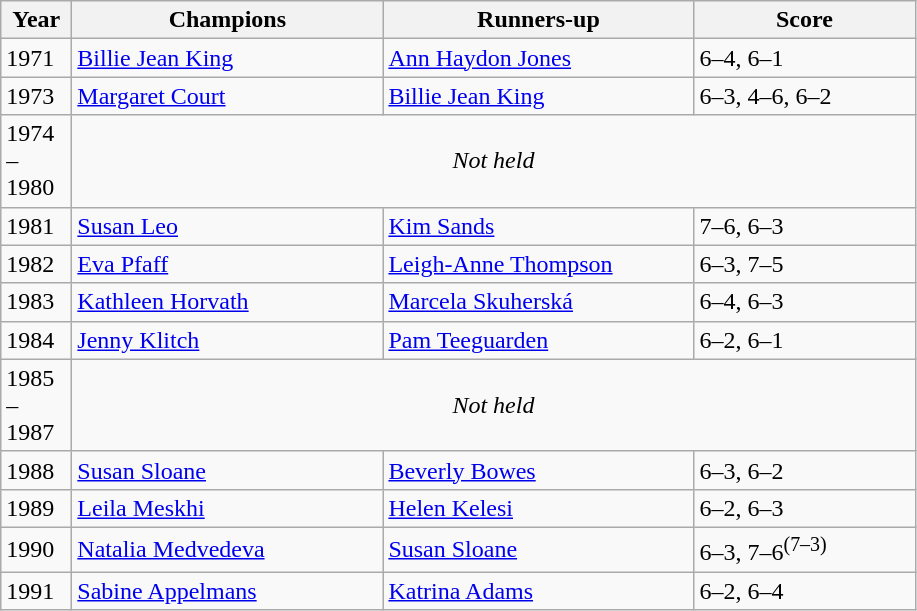<table class="wikitable">
<tr>
<th style="width:40px">Year</th>
<th style="width:200px">Champions</th>
<th style="width:200px">Runners-up</th>
<th style="width:140px" class="unsortable">Score</th>
</tr>
<tr>
<td>1971</td>
<td> <a href='#'>Billie Jean King</a></td>
<td> <a href='#'>Ann Haydon Jones</a></td>
<td>6–4, 6–1</td>
</tr>
<tr>
<td>1973</td>
<td> <a href='#'>Margaret Court</a></td>
<td> <a href='#'>Billie Jean King</a></td>
<td>6–3, 4–6, 6–2</td>
</tr>
<tr>
<td>1974<br>–<br>1980</td>
<td colspan=3 align=center><em>Not held</em></td>
</tr>
<tr>
<td>1981</td>
<td> <a href='#'>Susan Leo</a></td>
<td> <a href='#'>Kim Sands</a></td>
<td>7–6, 6–3</td>
</tr>
<tr>
<td>1982</td>
<td> <a href='#'>Eva Pfaff</a></td>
<td> <a href='#'>Leigh-Anne Thompson</a></td>
<td>6–3, 7–5</td>
</tr>
<tr>
<td>1983</td>
<td> <a href='#'>Kathleen Horvath</a></td>
<td> <a href='#'>Marcela Skuherská</a></td>
<td>6–4, 6–3</td>
</tr>
<tr>
<td>1984 </td>
<td> <a href='#'>Jenny Klitch</a></td>
<td> <a href='#'>Pam Teeguarden</a></td>
<td>6–2, 6–1</td>
</tr>
<tr>
<td>1985<br>–<br>1987</td>
<td colspan=3 align=center><em>Not held</em></td>
</tr>
<tr>
<td>1988</td>
<td> <a href='#'>Susan Sloane</a></td>
<td> <a href='#'>Beverly Bowes</a></td>
<td>6–3, 6–2</td>
</tr>
<tr>
<td>1989</td>
<td> <a href='#'>Leila Meskhi</a></td>
<td> <a href='#'>Helen Kelesi</a></td>
<td>6–2, 6–3</td>
</tr>
<tr>
<td>1990</td>
<td> <a href='#'>Natalia Medvedeva</a></td>
<td> <a href='#'>Susan Sloane</a></td>
<td>6–3, 7–6<sup>(7–3)</sup></td>
</tr>
<tr>
<td>1991</td>
<td> <a href='#'>Sabine Appelmans</a></td>
<td> <a href='#'>Katrina Adams</a></td>
<td>6–2, 6–4</td>
</tr>
</table>
